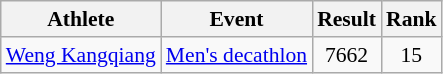<table class="wikitable" style="font-size:90%; text-align:center">
<tr>
<th>Athlete</th>
<th>Event</th>
<th>Result</th>
<th>Rank</th>
</tr>
<tr>
<td align="left"><a href='#'>Weng Kangqiang</a></td>
<td align="left"><a href='#'>Men's decathlon</a></td>
<td>7662</td>
<td>15</td>
</tr>
</table>
